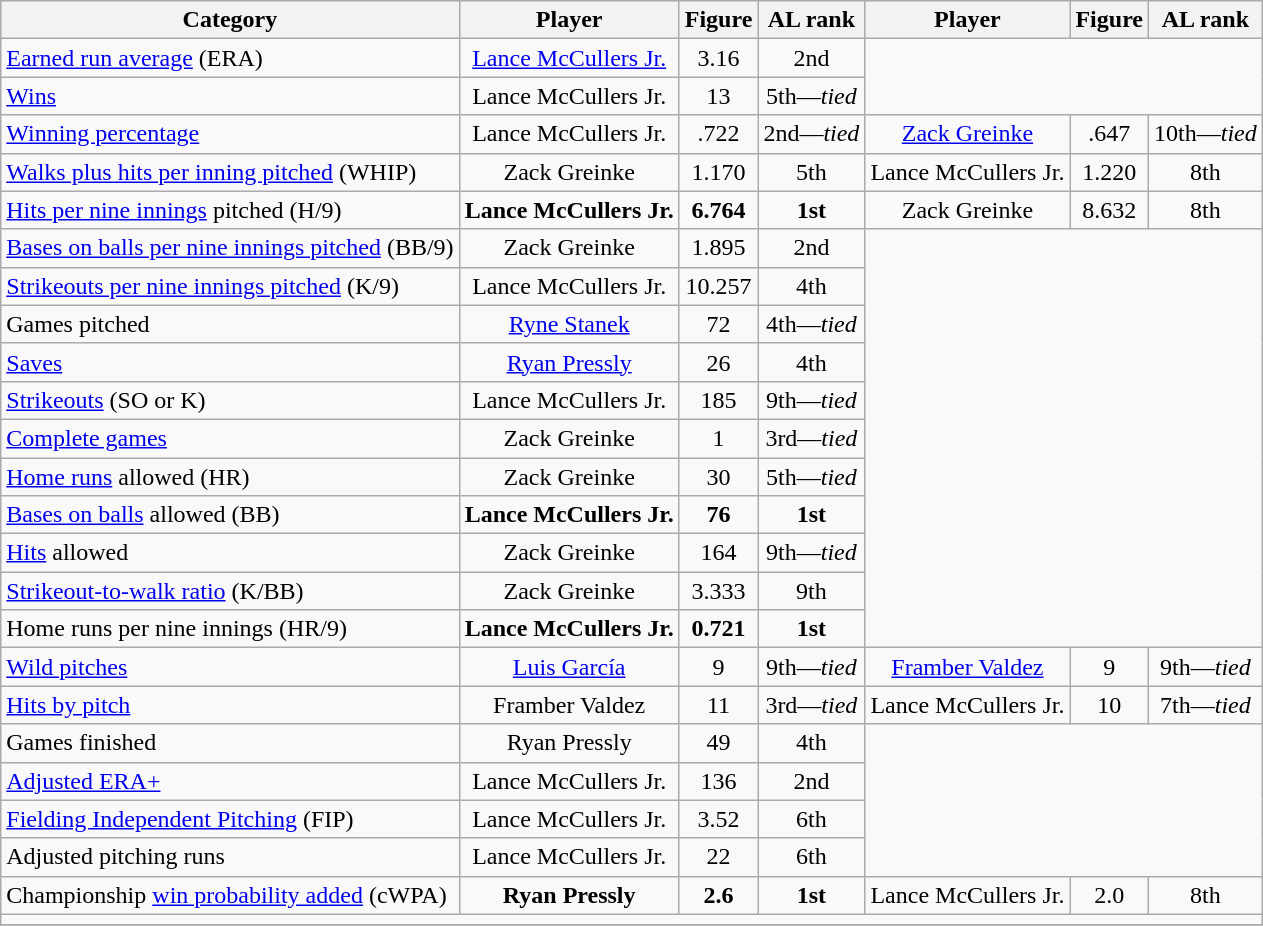<table class="wikitable" margin: 5px; text-align: center;>
<tr>
<th>Category</th>
<th>Player</th>
<th>Figure</th>
<th>AL rank</th>
<th>Player</th>
<th>Figure</th>
<th>AL rank</th>
</tr>
<tr>
<td><a href='#'>Earned run average</a> (ERA)</td>
<td align="center"><a href='#'>Lance McCullers Jr.</a></td>
<td align="center">3.16</td>
<td align="center">2nd</td>
</tr>
<tr>
<td><a href='#'>Wins</a></td>
<td align="center">Lance McCullers Jr.</td>
<td align="center">13</td>
<td align="center">5th—<em>tied</em></td>
</tr>
<tr>
<td><a href='#'>Winning percentage</a></td>
<td align="center">Lance McCullers Jr.</td>
<td align="center">.722</td>
<td align="center">2nd—<em>tied</em></td>
<td align="center"><a href='#'>Zack Greinke</a></td>
<td align="center">.647</td>
<td align="center">10th—<em>tied</em></td>
</tr>
<tr>
<td><a href='#'>Walks plus hits per inning pitched</a> (WHIP)</td>
<td align="center">Zack Greinke</td>
<td align="center">1.170</td>
<td align="center">5th</td>
<td align="center">Lance McCullers Jr.</td>
<td align="center">1.220</td>
<td align="center">8th</td>
</tr>
<tr>
<td><a href='#'>Hits per nine innings</a> pitched (H/9)</td>
<td align="center"><strong>Lance McCullers Jr.</strong></td>
<td align="center"><strong>6.764</strong></td>
<td align="center"><strong>1st</strong></td>
<td align="center">Zack Greinke</td>
<td align="center">8.632</td>
<td align="center">8th</td>
</tr>
<tr>
<td><a href='#'>Bases on balls per nine innings pitched</a> (BB/9)</td>
<td align="center">Zack Greinke</td>
<td align="center">1.895</td>
<td align="center">2nd</td>
</tr>
<tr>
<td><a href='#'>Strikeouts per nine innings pitched</a> (K/9)</td>
<td align="center">Lance McCullers Jr.</td>
<td align="center">10.257</td>
<td align="center">4th</td>
</tr>
<tr>
<td>Games pitched</td>
<td align="center"><a href='#'>Ryne Stanek</a></td>
<td align="center">72</td>
<td align="center">4th—<em>tied</em></td>
</tr>
<tr>
<td><a href='#'>Saves</a></td>
<td align="center"><a href='#'>Ryan Pressly</a></td>
<td align="center">26</td>
<td align="center">4th</td>
</tr>
<tr>
<td><a href='#'>Strikeouts</a> (SO or K)</td>
<td align="center">Lance McCullers Jr.</td>
<td align="center">185</td>
<td align="center">9th—<em>tied</em></td>
</tr>
<tr>
<td><a href='#'>Complete games</a></td>
<td align="center">Zack Greinke</td>
<td align="center">1</td>
<td align="center">3rd—<em>tied</em></td>
</tr>
<tr>
<td><a href='#'>Home runs</a> allowed (HR)</td>
<td align="center">Zack Greinke</td>
<td align="center">30</td>
<td align="center">5th—<em>tied</em></td>
</tr>
<tr>
<td><a href='#'>Bases on balls</a> allowed (BB)</td>
<td align="center"><strong>Lance McCullers Jr.</strong></td>
<td align="center"><strong>76</strong></td>
<td align="center"><strong>1st</strong></td>
</tr>
<tr>
<td><a href='#'>Hits</a> allowed</td>
<td align="center">Zack Greinke</td>
<td align="center">164</td>
<td align="center">9th—<em>tied</em></td>
</tr>
<tr>
<td><a href='#'>Strikeout-to-walk ratio</a> (K/BB)</td>
<td align="center">Zack Greinke</td>
<td align="center">3.333</td>
<td align="center">9th</td>
</tr>
<tr>
<td>Home runs per nine innings (HR/9)</td>
<td align="center"><strong>Lance McCullers Jr.</strong></td>
<td align="center"><strong>0.721</strong></td>
<td align="center"><strong>1st</strong></td>
</tr>
<tr>
<td><a href='#'>Wild pitches</a></td>
<td align="center"><a href='#'>Luis García</a></td>
<td align="center">9</td>
<td align="center">9th—<em>tied</em></td>
<td align="center"><a href='#'>Framber Valdez</a></td>
<td align="center">9</td>
<td align="center">9th—<em>tied</em></td>
</tr>
<tr>
<td><a href='#'>Hits by pitch</a></td>
<td align="center">Framber Valdez</td>
<td align="center">11</td>
<td align="center">3rd—<em>tied</em></td>
<td align="center">Lance McCullers Jr.</td>
<td align="center">10</td>
<td align="center">7th—<em>tied</em></td>
</tr>
<tr>
<td>Games finished</td>
<td align="center">Ryan Pressly</td>
<td align="center">49</td>
<td align="center">4th</td>
</tr>
<tr>
<td><a href='#'>Adjusted ERA+</a></td>
<td align="center">Lance McCullers Jr.</td>
<td align="center">136</td>
<td align="center">2nd</td>
</tr>
<tr>
<td><a href='#'>Fielding Independent Pitching</a> (FIP)</td>
<td align="center">Lance McCullers Jr.</td>
<td align="center">3.52</td>
<td align="center">6th</td>
</tr>
<tr>
<td>Adjusted pitching runs</td>
<td align="center">Lance McCullers Jr.</td>
<td align="center">22</td>
<td align="center">6th</td>
</tr>
<tr>
<td>Championship <a href='#'>win probability added</a> (cWPA)</td>
<td align="center"><strong>Ryan Pressly</strong></td>
<td align="center"><strong>2.6</strong></td>
<td align="center"><strong>1st</strong></td>
<td align="center">Lance McCullers Jr.</td>
<td align="center">2.0</td>
<td align="center">8th</td>
</tr>
<tr>
<td colspan="10"></td>
</tr>
<tr>
</tr>
</table>
